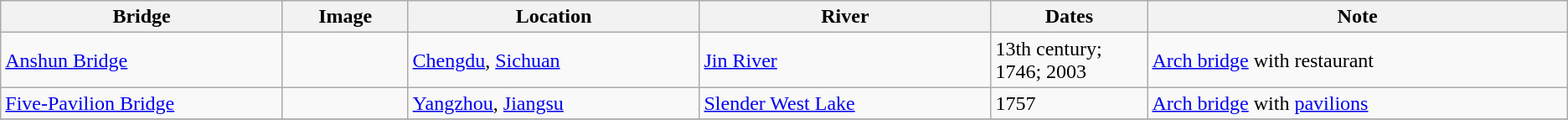<table class="wikitable sortable">
<tr>
<th width = 18%>Bridge</th>
<th width = 8% class="unsortable">Image</th>
<th>Location</th>
<th>River</th>
<th width = 10%>Dates</th>
<th class="unsortable">Note</th>
</tr>
<tr>
<td><a href='#'>Anshun Bridge</a></td>
<td></td>
<td><a href='#'>Chengdu</a>, <a href='#'>Sichuan</a><br><small></small></td>
<td><a href='#'>Jin River</a></td>
<td>13th century; 1746; 2003</td>
<td><a href='#'>Arch bridge</a> with restaurant</td>
</tr>
<tr>
<td><a href='#'>Five-Pavilion Bridge</a></td>
<td></td>
<td><a href='#'>Yangzhou</a>, <a href='#'>Jiangsu</a> <br> <small></small></td>
<td><a href='#'>Slender West Lake</a></td>
<td>1757</td>
<td><a href='#'>Arch bridge</a> with <a href='#'>pavilions</a></td>
</tr>
<tr>
</tr>
</table>
